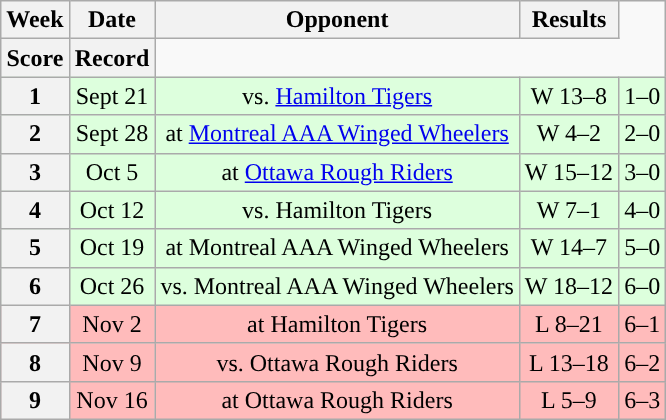<table class="wikitable" style="text-align:center">
<tr>
<th>Week</th>
<th>Date</th>
<th>Opponent</th>
<th>Results</th>
</tr>
<tr>
<th>Score</th>
<th>Record</th>
</tr>
<tr style="background:#ddffdd">
<th>1</th>
<td>Sept 21</td>
<td>vs. <a href='#'>Hamilton Tigers</a></td>
<td>W 13–8</td>
<td>1–0</td>
</tr>
<tr style="background:#ddffdd">
<th>2</th>
<td>Sept 28</td>
<td>at <a href='#'>Montreal AAA Winged Wheelers</a></td>
<td>W 4–2</td>
<td>2–0</td>
</tr>
<tr style="background:#ddffdd">
<th>3</th>
<td>Oct 5</td>
<td>at <a href='#'>Ottawa Rough Riders</a></td>
<td>W 15–12</td>
<td>3–0</td>
</tr>
<tr style="background:#ddffdd">
<th>4</th>
<td>Oct 12</td>
<td>vs. Hamilton Tigers</td>
<td>W 7–1</td>
<td>4–0</td>
</tr>
<tr style="background:#ddffdd">
<th>5</th>
<td>Oct 19</td>
<td>at Montreal AAA Winged Wheelers</td>
<td>W 14–7</td>
<td>5–0</td>
</tr>
<tr style="background:#ddffdd">
<th>6</th>
<td>Oct 26</td>
<td>vs. Montreal AAA Winged Wheelers</td>
<td>W 18–12</td>
<td>6–0</td>
</tr>
<tr style="background:#ffbbbb">
<th>7</th>
<td>Nov 2</td>
<td>at Hamilton Tigers</td>
<td>L 8–21</td>
<td>6–1</td>
</tr>
<tr style="background:#ffbbbb">
<th>8</th>
<td>Nov 9</td>
<td>vs. Ottawa Rough Riders</td>
<td>L 13–18</td>
<td>6–2</td>
</tr>
<tr style="background:#ffbbbb">
<th>9</th>
<td>Nov 16</td>
<td>at Ottawa Rough Riders</td>
<td>L 5–9</td>
<td>6–3</td>
</tr>
</table>
